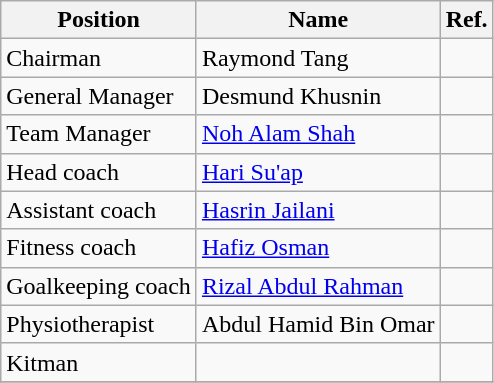<table class="wikitable">
<tr>
<th>Position</th>
<th>Name</th>
<th>Ref.</th>
</tr>
<tr>
<td>Chairman</td>
<td> Raymond Tang</td>
<td></td>
</tr>
<tr>
<td>General Manager</td>
<td> Desmund Khusnin</td>
<td></td>
</tr>
<tr>
<td>Team Manager</td>
<td> <a href='#'>Noh Alam Shah</a></td>
<td></td>
</tr>
<tr>
<td>Head coach</td>
<td> <a href='#'>Hari Su'ap</a></td>
<td></td>
</tr>
<tr>
<td>Assistant coach</td>
<td> <a href='#'>Hasrin Jailani</a></td>
<td></td>
</tr>
<tr>
<td>Fitness coach</td>
<td> <a href='#'>Hafiz Osman</a></td>
<td></td>
</tr>
<tr>
<td>Goalkeeping coach</td>
<td> <a href='#'>Rizal Abdul Rahman</a></td>
<td></td>
</tr>
<tr>
<td>Physiotherapist</td>
<td> Abdul Hamid Bin Omar</td>
<td></td>
</tr>
<tr>
<td>Kitman</td>
<td></td>
<td></td>
</tr>
<tr>
</tr>
</table>
